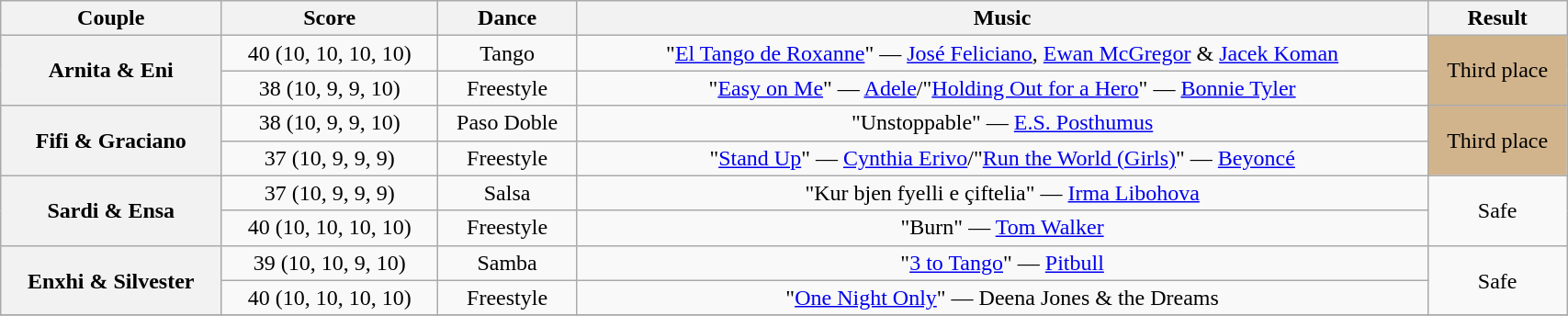<table class="wikitable sortable" style="text-align:center; width: 90%">
<tr>
<th scope="col">Couple</th>
<th scope="col">Score</th>
<th scope="col" class="unsortable">Dance</th>
<th scope="col" class="unsortable">Music</th>
<th scope="col" class="unsortable">Result</th>
</tr>
<tr>
<th scope="row" rowspan="2">Arnita & Eni</th>
<td>40 (10, 10, 10, 10)</td>
<td>Tango</td>
<td>"<a href='#'>El Tango de Roxanne</a>" — <a href='#'>José Feliciano</a>, <a href='#'>Ewan McGregor</a> & <a href='#'>Jacek Koman</a></td>
<td rowspan="2" bgcolor="tan">Third place</td>
</tr>
<tr>
<td>38 (10, 9, 9, 10)</td>
<td>Freestyle</td>
<td>"<a href='#'>Easy on Me</a>" — <a href='#'>Adele</a>/"<a href='#'>Holding Out for a Hero</a>" — <a href='#'>Bonnie Tyler</a></td>
</tr>
<tr>
<th scope="row" rowspan="2">Fifi & Graciano</th>
<td>38 (10, 9, 9, 10)</td>
<td>Paso Doble</td>
<td>"Unstoppable" — <a href='#'>E.S. Posthumus</a></td>
<td rowspan="2" bgcolor="tan">Third place</td>
</tr>
<tr>
<td>37 (10, 9, 9, 9)</td>
<td>Freestyle</td>
<td>"<a href='#'>Stand Up</a>" — <a href='#'>Cynthia Erivo</a>/"<a href='#'>Run the World (Girls)</a>" — <a href='#'>Beyoncé</a></td>
</tr>
<tr>
<th scope="row" rowspan="2">Sardi & Ensa</th>
<td>37 (10, 9, 9, 9)</td>
<td>Salsa</td>
<td>"Kur bjen fyelli e çiftelia" — <a href='#'>Irma Libohova</a></td>
<td rowspan="2">Safe</td>
</tr>
<tr>
<td>40 (10, 10, 10, 10)</td>
<td>Freestyle</td>
<td>"Burn" — <a href='#'>Tom Walker</a></td>
</tr>
<tr>
<th scope="row" rowspan="2">Enxhi & Silvester</th>
<td>39 (10, 10, 9, 10)</td>
<td>Samba</td>
<td>"<a href='#'>3 to Tango</a>" — <a href='#'>Pitbull</a></td>
<td rowspan="2">Safe</td>
</tr>
<tr>
<td>40 (10, 10, 10, 10)</td>
<td>Freestyle</td>
<td>"<a href='#'>One Night Only</a>" — Deena Jones & the Dreams</td>
</tr>
<tr>
</tr>
</table>
